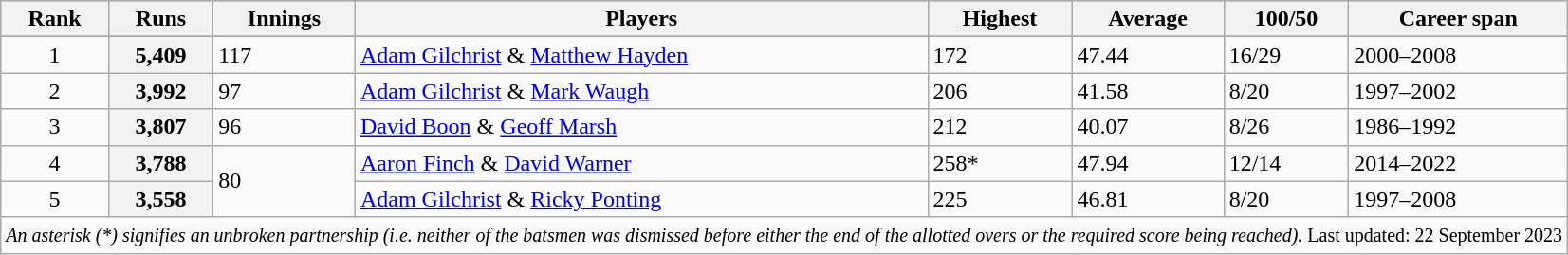<table class="wikitable sortable" style="text-align:centre;">
<tr style="background:#9cf;">
<th scope="col">Rank</th>
<th scope="col">Runs</th>
<th scope="col">Innings</th>
<th scope="col">Players</th>
<th scope="col">Highest</th>
<th scope="col">Average</th>
<th scope="col">100/50</th>
<th scope="col">Career span</th>
</tr>
<tr>
</tr>
<tr>
<td align=center>1</td>
<th scope=row style=text-align:center;">5,409</th>
<td>117</td>
<td><a href='#'>Adam Gilchrist</a> & <a href='#'>Matthew Hayden</a></td>
<td>172</td>
<td>47.44</td>
<td>16/29</td>
<td>2000–2008</td>
</tr>
<tr>
<td align=center>2</td>
<th scope="row">3,992</th>
<td>97</td>
<td><a href='#'>Adam Gilchrist</a> & <a href='#'>Mark Waugh</a></td>
<td>206</td>
<td>41.58</td>
<td>8/20</td>
<td>1997–2002</td>
</tr>
<tr>
<td align=center>3</td>
<th scope="row">3,807</th>
<td>96</td>
<td><a href='#'>David Boon</a> & <a href='#'>Geoff Marsh</a></td>
<td>212</td>
<td>40.07</td>
<td>8/26</td>
<td>1986–1992</td>
</tr>
<tr>
<td align=center>4</td>
<th scope-"row">3,788</th>
<td rowspan=2>80</td>
<td><a href='#'>Aaron Finch</a> & <a href='#'>David Warner</a></td>
<td>258*</td>
<td>47.94</td>
<td>12/14</td>
<td>2014–2022</td>
</tr>
<tr>
<td align=center>5</td>
<th scope="row">3,558</th>
<td><a href='#'>Adam Gilchrist</a> & <a href='#'>Ricky Ponting</a></td>
<td>225</td>
<td>46.81</td>
<td>8/20</td>
<td>1997–2008</td>
</tr>
<tr class="sortbottom">
<td scope="row" colspan=9><small> <em>An asterisk (*) signifies an unbroken partnership (i.e. neither of the batsmen was dismissed before either the end of the allotted overs or the required score being reached).</em> Last updated: 22 September 2023</small></td>
</tr>
</table>
